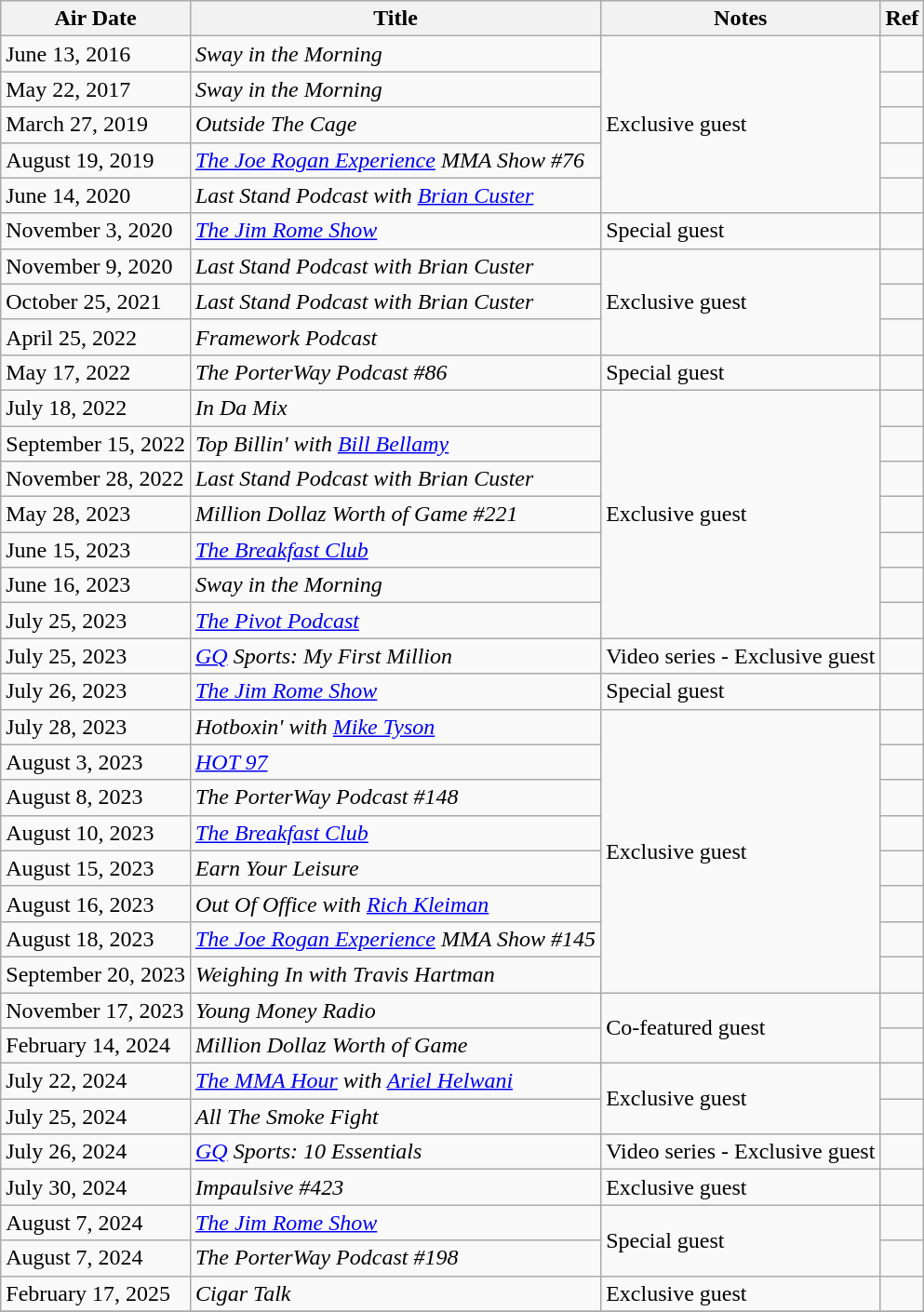<table class="wikitable">
<tr>
<th>Air Date</th>
<th>Title</th>
<th>Notes</th>
<th>Ref</th>
</tr>
<tr>
<td>June 13, 2016</td>
<td><em>Sway in the Morning</em></td>
<td rowspan="5">Exclusive guest</td>
<td></td>
</tr>
<tr>
<td>May 22, 2017</td>
<td><em>Sway in the Morning</em></td>
<td></td>
</tr>
<tr>
<td>March 27, 2019</td>
<td><em>Outside The Cage</em></td>
<td></td>
</tr>
<tr>
<td>August 19, 2019</td>
<td><em><a href='#'>The Joe Rogan Experience</a> MMA Show #76</em></td>
<td></td>
</tr>
<tr>
<td>June 14, 2020</td>
<td><em>Last Stand Podcast with <a href='#'>Brian Custer</a></em></td>
<td></td>
</tr>
<tr>
<td>November 3, 2020</td>
<td><em><a href='#'>The Jim Rome Show</a></em></td>
<td>Special guest</td>
<td></td>
</tr>
<tr>
<td>November 9, 2020</td>
<td><em>Last Stand Podcast with Brian Custer</em></td>
<td rowspan="3">Exclusive guest</td>
<td></td>
</tr>
<tr>
<td>October 25, 2021</td>
<td><em>Last Stand Podcast with Brian Custer</em></td>
<td></td>
</tr>
<tr>
<td>April 25, 2022</td>
<td><em>Framework Podcast</em></td>
<td></td>
</tr>
<tr>
<td>May 17, 2022</td>
<td><em>The PorterWay Podcast #86</em></td>
<td>Special guest</td>
<td></td>
</tr>
<tr>
<td>July 18, 2022</td>
<td><em>In Da Mix</em></td>
<td rowspan="7">Exclusive guest</td>
<td></td>
</tr>
<tr>
<td>September 15, 2022</td>
<td><em>Top Billin' with <a href='#'>Bill Bellamy</a></em></td>
<td></td>
</tr>
<tr>
<td>November 28, 2022</td>
<td><em>Last Stand Podcast with Brian Custer</em></td>
<td></td>
</tr>
<tr>
<td>May 28, 2023</td>
<td><em>Million Dollaz Worth of Game #221</em></td>
<td></td>
</tr>
<tr>
<td>June 15, 2023</td>
<td><em><a href='#'>The Breakfast Club</a></em></td>
<td></td>
</tr>
<tr>
<td>June 16, 2023</td>
<td><em>Sway in the Morning</em></td>
<td></td>
</tr>
<tr>
<td>July 25, 2023</td>
<td><em><a href='#'>The Pivot Podcast</a></em></td>
<td></td>
</tr>
<tr>
<td>July 25, 2023</td>
<td><em><a href='#'>GQ</a> Sports: My First Million</em></td>
<td>Video series - Exclusive guest</td>
<td></td>
</tr>
<tr>
<td>July 26, 2023</td>
<td><em><a href='#'>The Jim Rome Show</a></em></td>
<td>Special guest</td>
<td></td>
</tr>
<tr>
<td>July 28, 2023</td>
<td><em>Hotboxin' with <a href='#'>Mike Tyson</a></em></td>
<td rowspan="8">Exclusive guest</td>
<td></td>
</tr>
<tr>
<td>August 3, 2023</td>
<td><em><a href='#'>HOT 97</a></em></td>
<td></td>
</tr>
<tr>
<td>August 8, 2023</td>
<td><em>The PorterWay Podcast #148</em></td>
<td></td>
</tr>
<tr>
<td>August 10, 2023</td>
<td><em><a href='#'>The Breakfast Club</a></em></td>
<td></td>
</tr>
<tr>
<td>August 15, 2023</td>
<td><em>Earn Your Leisure</em></td>
<td></td>
</tr>
<tr>
<td>August 16, 2023</td>
<td><em>Out Of Office with <a href='#'>Rich Kleiman</a></em></td>
<td></td>
</tr>
<tr>
<td>August 18, 2023</td>
<td><em><a href='#'>The Joe Rogan Experience</a> MMA Show #145</em></td>
<td></td>
</tr>
<tr>
<td>September 20, 2023</td>
<td><em>Weighing In with Travis Hartman</em></td>
<td></td>
</tr>
<tr>
<td>November 17, 2023</td>
<td><em>Young Money Radio</em></td>
<td rowspan="2">Co-featured guest</td>
<td></td>
</tr>
<tr>
<td>February 14, 2024</td>
<td><em>Million Dollaz Worth of Game</em></td>
<td></td>
</tr>
<tr>
<td>July 22, 2024</td>
<td><em><a href='#'>The MMA Hour</a> with <a href='#'>Ariel Helwani</a></em></td>
<td rowspan="2">Exclusive guest</td>
<td></td>
</tr>
<tr>
<td>July 25, 2024</td>
<td><em>All The Smoke Fight</em></td>
<td></td>
</tr>
<tr>
<td>July 26, 2024</td>
<td><em><a href='#'>GQ</a> Sports: 10 Essentials</em></td>
<td>Video series - Exclusive guest</td>
<td></td>
</tr>
<tr>
<td>July 30, 2024</td>
<td><em>Impaulsive #423</em></td>
<td>Exclusive guest</td>
<td></td>
</tr>
<tr>
<td>August 7, 2024</td>
<td><em><a href='#'>The Jim Rome Show</a></em></td>
<td rowspan="2">Special guest</td>
<td></td>
</tr>
<tr>
<td>August 7, 2024</td>
<td><em>The PorterWay Podcast #198</em></td>
<td></td>
</tr>
<tr>
<td>February 17, 2025</td>
<td><em>Cigar Talk</em></td>
<td>Exclusive guest</td>
<td></td>
</tr>
<tr>
</tr>
</table>
